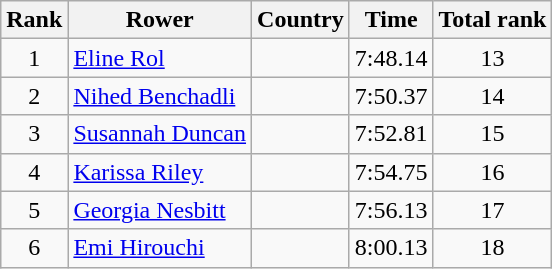<table class="wikitable" style="text-align:center">
<tr>
<th>Rank</th>
<th>Rower</th>
<th>Country</th>
<th>Time</th>
<th>Total rank</th>
</tr>
<tr>
<td>1</td>
<td align="left"><a href='#'>Eline Rol</a></td>
<td align="left"></td>
<td>7:48.14</td>
<td>13</td>
</tr>
<tr>
<td>2</td>
<td align="left"><a href='#'>Nihed Benchadli</a></td>
<td align="left"></td>
<td>7:50.37</td>
<td>14</td>
</tr>
<tr>
<td>3</td>
<td align="left"><a href='#'>Susannah Duncan</a></td>
<td align="left"></td>
<td>7:52.81</td>
<td>15</td>
</tr>
<tr>
<td>4</td>
<td align="left"><a href='#'>Karissa Riley</a></td>
<td align="left"></td>
<td>7:54.75</td>
<td>16</td>
</tr>
<tr>
<td>5</td>
<td align="left"><a href='#'>Georgia Nesbitt</a></td>
<td align="left"></td>
<td>7:56.13</td>
<td>17</td>
</tr>
<tr>
<td>6</td>
<td align="left"><a href='#'>Emi Hirouchi</a></td>
<td align="left"></td>
<td>8:00.13</td>
<td>18</td>
</tr>
</table>
